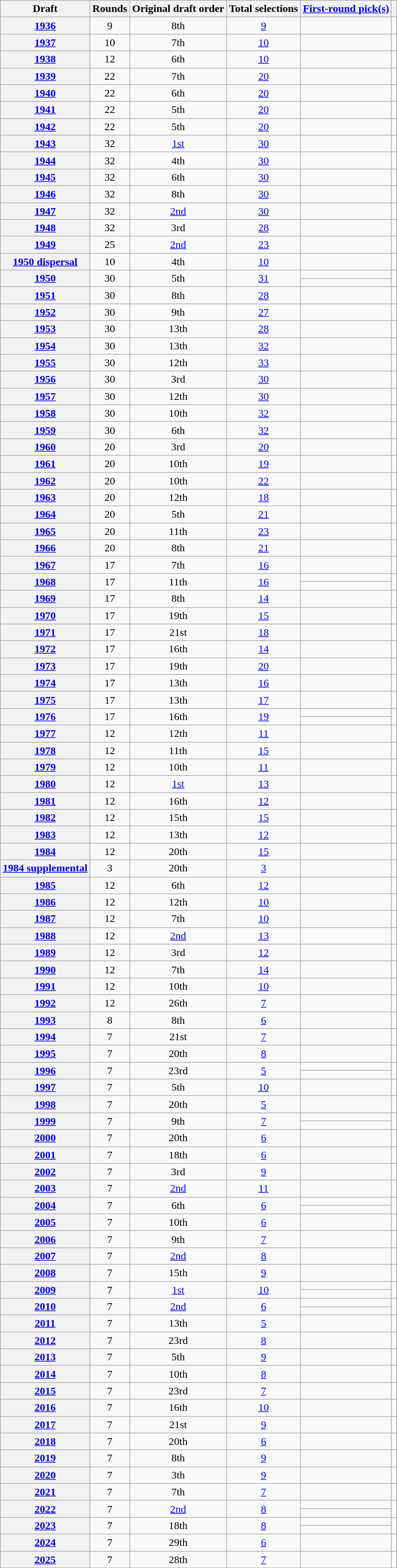<table class="wikitable sortable" style="text-align: center;">
<tr>
<th scope="col">Draft</th>
<th scope="col">Rounds</th>
<th scope="col">Original draft order</th>
<th scope="col">Total selections</th>
<th scope="col"><a href='#'>First-round pick(s)</a></th>
<th class="unsortable" scope="col"></th>
</tr>
<tr>
<th scope="row"><a href='#'>1936</a></th>
<td>9</td>
<td>8th</td>
<td><a href='#'>9</a></td>
<td align="left"></td>
<td></td>
</tr>
<tr>
<th scope="row"><a href='#'>1937</a></th>
<td>10</td>
<td>7th</td>
<td><a href='#'>10</a></td>
<td align="left"></td>
<td></td>
</tr>
<tr>
<th scope="row"><a href='#'>1938</a></th>
<td>12</td>
<td>6th</td>
<td><a href='#'>10</a></td>
<td align="left"></td>
<td></td>
</tr>
<tr>
<th scope="row"><a href='#'>1939</a></th>
<td>22</td>
<td>7th</td>
<td><a href='#'>20</a></td>
<td align="left"></td>
<td></td>
</tr>
<tr>
<th scope="row"><a href='#'>1940</a></th>
<td>22</td>
<td>6th</td>
<td><a href='#'>20</a></td>
<td align="left"></td>
<td></td>
</tr>
<tr>
<th scope="row"><a href='#'>1941</a></th>
<td>22</td>
<td>5th</td>
<td><a href='#'>20</a></td>
<td align="left"></td>
<td></td>
</tr>
<tr>
<th scope="row"><a href='#'>1942</a></th>
<td>22</td>
<td>5th</td>
<td><a href='#'>20</a></td>
<td align="left"></td>
<td></td>
</tr>
<tr>
<th scope="row"><a href='#'>1943</a></th>
<td>32</td>
<td><a href='#'>1st</a></td>
<td><a href='#'>30</a></td>
<td align="left"></td>
<td></td>
</tr>
<tr>
<th scope="row"><a href='#'>1944</a></th>
<td>32</td>
<td>4th</td>
<td><a href='#'>30</a></td>
<td align="left"></td>
<td></td>
</tr>
<tr>
<th scope="row"><a href='#'>1945</a></th>
<td>32</td>
<td>6th</td>
<td><a href='#'>30</a></td>
<td align="left"></td>
<td></td>
</tr>
<tr>
<th scope="row"><a href='#'>1946</a></th>
<td>32</td>
<td>8th</td>
<td><a href='#'>30</a></td>
<td align="left"></td>
<td></td>
</tr>
<tr>
<th scope="row"><a href='#'>1947</a></th>
<td>32</td>
<td><a href='#'>2nd</a></td>
<td><a href='#'>30</a></td>
<td align="left"></td>
<td></td>
</tr>
<tr>
<th scope="row"><a href='#'>1948</a></th>
<td>32</td>
<td>3rd</td>
<td><a href='#'>28</a></td>
<td align="left"></td>
<td></td>
</tr>
<tr>
<th scope="row"><a href='#'>1949</a></th>
<td>25</td>
<td><a href='#'>2nd</a></td>
<td><a href='#'>23</a></td>
<td align="left"></td>
<td></td>
</tr>
<tr>
<th scope="row"><a href='#'>1950 dispersal</a></th>
<td>10</td>
<td>4th</td>
<td><a href='#'>10</a></td>
<td align="left"></td>
<td></td>
</tr>
<tr>
<th scope="rowgroup" rowspan="2"><a href='#'>1950</a></th>
<td rowspan="2">30</td>
<td rowspan="2">5th</td>
<td rowspan="2"><a href='#'>31</a></td>
<td align="left"></td>
<td rowspan="2"></td>
</tr>
<tr>
<td align="left"></td>
</tr>
<tr>
<th scope="row"><a href='#'>1951</a></th>
<td>30</td>
<td>8th</td>
<td><a href='#'>28</a></td>
<td align="left"><em></em></td>
<td></td>
</tr>
<tr>
<th scope="row"><a href='#'>1952</a></th>
<td>30</td>
<td>9th</td>
<td><a href='#'>27</a></td>
<td align="left"><em></em></td>
<td></td>
</tr>
<tr>
<th scope="row"><a href='#'>1953</a></th>
<td>30</td>
<td>13th</td>
<td><a href='#'>28</a></td>
<td align="left"></td>
<td></td>
</tr>
<tr>
<th scope="row"><a href='#'>1954</a></th>
<td>30</td>
<td>13th</td>
<td><a href='#'>32</a></td>
<td align="left"></td>
<td></td>
</tr>
<tr>
<th scope="row"><a href='#'>1955</a></th>
<td>30</td>
<td>12th</td>
<td><a href='#'>33</a></td>
<td align="left"></td>
<td></td>
</tr>
<tr>
<th scope="row"><a href='#'>1956</a></th>
<td>30</td>
<td>3rd</td>
<td><a href='#'>30</a></td>
<td align="left"></td>
<td></td>
</tr>
<tr>
<th scope="row"><a href='#'>1957</a></th>
<td>30</td>
<td>12th</td>
<td><a href='#'>30</a></td>
<td align="left"></td>
<td></td>
</tr>
<tr>
<th scope="row"><a href='#'>1958</a></th>
<td>30</td>
<td>10th</td>
<td><a href='#'>32</a></td>
<td align="left"></td>
<td></td>
</tr>
<tr>
<th scope="row"><a href='#'>1959</a></th>
<td>30</td>
<td>6th</td>
<td><a href='#'>32</a></td>
<td align="left"></td>
<td></td>
</tr>
<tr>
<th scope="row"><a href='#'>1960</a></th>
<td>20</td>
<td>3rd</td>
<td><a href='#'>20</a></td>
<td align="left"></td>
<td></td>
</tr>
<tr>
<th scope="row"><a href='#'>1961</a></th>
<td>20</td>
<td>10th</td>
<td><a href='#'>19</a></td>
<td align="left"><em></em></td>
<td></td>
</tr>
<tr>
<th scope="row"><a href='#'>1962</a></th>
<td>20</td>
<td>10th</td>
<td><a href='#'>22</a></td>
<td align="left"></td>
<td></td>
</tr>
<tr>
<th scope="row"><a href='#'>1963</a></th>
<td>20</td>
<td>12th</td>
<td><a href='#'>18</a></td>
<td align="left"></td>
<td></td>
</tr>
<tr>
<th scope="row"><a href='#'>1964</a></th>
<td>20</td>
<td>5th</td>
<td><a href='#'>21</a></td>
<td align="left"></td>
<td></td>
</tr>
<tr>
<th scope="row"><a href='#'>1965</a></th>
<td>20</td>
<td>11th</td>
<td><a href='#'>23</a></td>
<td align="left"></td>
<td></td>
</tr>
<tr>
<th scope="row"><a href='#'>1966</a></th>
<td>20</td>
<td>8th</td>
<td><a href='#'>21</a></td>
<td align="left"><em></em></td>
<td></td>
</tr>
<tr>
<th scope="row"><a href='#'>1967</a></th>
<td>17</td>
<td>7th</td>
<td><a href='#'>16</a></td>
<td align="left"></td>
<td></td>
</tr>
<tr>
<th scope="rowgroup" rowspan="2"><a href='#'>1968</a></th>
<td rowspan="2">17</td>
<td rowspan="2">11th</td>
<td rowspan="2"><a href='#'>16</a></td>
<td align="left"></td>
<td rowspan="2"></td>
</tr>
<tr>
<td align="left"></td>
</tr>
<tr>
<th scope="row"><a href='#'>1969</a></th>
<td>17</td>
<td>8th</td>
<td><a href='#'>14</a></td>
<td align="left"><em></em></td>
<td></td>
</tr>
<tr>
<th scope="row"><a href='#'>1970</a></th>
<td>17</td>
<td>19th</td>
<td><a href='#'>15</a></td>
<td align="left"></td>
<td></td>
</tr>
<tr>
<th scope="row"><a href='#'>1971</a></th>
<td>17</td>
<td>21st</td>
<td><a href='#'>18</a></td>
<td align="left"></td>
<td></td>
</tr>
<tr>
<th scope="row"><a href='#'>1972</a></th>
<td>17</td>
<td>16th</td>
<td><a href='#'>14</a></td>
<td align="left"></td>
<td></td>
</tr>
<tr>
<th scope="row"><a href='#'>1973</a></th>
<td>17</td>
<td>19th</td>
<td><a href='#'>20</a></td>
<td align="left"></td>
<td></td>
</tr>
<tr>
<th scope="row"><a href='#'>1974</a></th>
<td>17</td>
<td>13th</td>
<td><a href='#'>16</a></td>
<td align="left"></td>
<td></td>
</tr>
<tr>
<th scope="row"><a href='#'>1975</a></th>
<td>17</td>
<td>13th</td>
<td><a href='#'>17</a></td>
<td align="left"></td>
<td></td>
</tr>
<tr>
<th scope="rowgroup" rowspan="2"><a href='#'>1976</a></th>
<td rowspan="2">17</td>
<td rowspan="2">16th</td>
<td rowspan="2"><a href='#'>19</a></td>
<td align="left"></td>
<td rowspan="2"></td>
</tr>
<tr>
<td align="left"></td>
</tr>
<tr>
<th scope="row"><a href='#'>1977</a></th>
<td>12</td>
<td>12th</td>
<td><a href='#'>11</a></td>
<td align="left"><em></em></td>
<td></td>
</tr>
<tr>
<th scope="row"><a href='#'>1978</a></th>
<td>12</td>
<td>11th</td>
<td><a href='#'>15</a></td>
<td align="left"></td>
<td></td>
</tr>
<tr>
<th scope="row"><a href='#'>1979</a></th>
<td>12</td>
<td>10th</td>
<td><a href='#'>11</a></td>
<td align="left"></td>
<td></td>
</tr>
<tr>
<th scope="row"><a href='#'>1980</a></th>
<td>12</td>
<td><a href='#'>1st</a></td>
<td><a href='#'>13</a></td>
<td align="left"></td>
<td></td>
</tr>
<tr>
<th scope="row"><a href='#'>1981</a></th>
<td>12</td>
<td>16th</td>
<td><a href='#'>12</a></td>
<td align="left"></td>
<td></td>
</tr>
<tr>
<th scope="row"><a href='#'>1982</a></th>
<td>12</td>
<td>15th</td>
<td><a href='#'>15</a></td>
<td align="left"></td>
<td></td>
</tr>
<tr>
<th scope="row"><a href='#'>1983</a></th>
<td>12</td>
<td>13th</td>
<td><a href='#'>12</a></td>
<td align="left"></td>
<td></td>
</tr>
<tr>
<th scope="row"><a href='#'>1984</a></th>
<td>12</td>
<td>20th</td>
<td><a href='#'>15</a></td>
<td align="left"></td>
<td></td>
</tr>
<tr>
<th scope="row"><a href='#'>1984 supplemental</a></th>
<td>3</td>
<td>20th</td>
<td><a href='#'>3</a></td>
<td align="left"></td>
<td></td>
</tr>
<tr>
<th scope="row"><a href='#'>1985</a></th>
<td>12</td>
<td>6th</td>
<td><a href='#'>12</a></td>
<td align="left"></td>
<td></td>
</tr>
<tr>
<th scope="row"><a href='#'>1986</a></th>
<td>12</td>
<td>12th</td>
<td><a href='#'>10</a></td>
<td align="left"></td>
<td></td>
</tr>
<tr>
<th scope="row"><a href='#'>1987</a></th>
<td>12</td>
<td>7th</td>
<td><a href='#'>10</a></td>
<td align="left"></td>
<td></td>
</tr>
<tr>
<th scope="row"><a href='#'>1988</a></th>
<td>12</td>
<td><a href='#'>2nd</a></td>
<td><a href='#'>13</a></td>
<td align="left"></td>
<td></td>
</tr>
<tr>
<th scope="row"><a href='#'>1989</a></th>
<td>12</td>
<td>3rd</td>
<td><a href='#'>12</a></td>
<td align="left"></td>
<td></td>
</tr>
<tr>
<th scope="row"><a href='#'>1990</a></th>
<td>12</td>
<td>7th</td>
<td><a href='#'>14</a></td>
<td align="left"></td>
<td></td>
</tr>
<tr>
<th scope="row"><a href='#'>1991</a></th>
<td>12</td>
<td>10th</td>
<td><a href='#'>10</a></td>
<td align="left"></td>
<td></td>
</tr>
<tr>
<th scope="row"><a href='#'>1992</a></th>
<td>12</td>
<td>26th</td>
<td><a href='#'>7</a></td>
<td align="left"></td>
<td></td>
</tr>
<tr>
<th scope="row"><a href='#'>1993</a></th>
<td>8</td>
<td>8th</td>
<td><a href='#'>6</a></td>
<td align="left"><em></em></td>
<td></td>
</tr>
<tr>
<th scope="row"><a href='#'>1994</a></th>
<td>7</td>
<td>21st</td>
<td><a href='#'>7</a></td>
<td align="left"></td>
<td></td>
</tr>
<tr>
<th scope="row"><a href='#'>1995</a></th>
<td>7</td>
<td>20th</td>
<td><a href='#'>8</a></td>
<td align="left"></td>
<td></td>
</tr>
<tr>
<th scope="rowgroup" rowspan="2"><a href='#'>1996</a></th>
<td rowspan="2">7</td>
<td rowspan="2">23rd</td>
<td rowspan="2"><a href='#'>5</a></td>
<td align="left"></td>
<td rowspan="2"></td>
</tr>
<tr>
<td align="left"></td>
</tr>
<tr>
<th scope="row"><a href='#'>1997</a></th>
<td>7</td>
<td>5th</td>
<td><a href='#'>10</a></td>
<td align="left"></td>
<td></td>
</tr>
<tr>
<th scope="row"><a href='#'>1998</a></th>
<td>7</td>
<td>20th</td>
<td><a href='#'>5</a></td>
<td align="left"></td>
<td></td>
</tr>
<tr>
<th scope="rowgroup" rowspan="2"><a href='#'>1999</a></th>
<td rowspan="2">7</td>
<td rowspan="2">9th</td>
<td rowspan="2"><a href='#'>7</a></td>
<td align="left"></td>
<td rowspan="2"></td>
</tr>
<tr>
<td align="left"></td>
</tr>
<tr>
<th scope="row"><a href='#'>2000</a></th>
<td>7</td>
<td>20th</td>
<td><a href='#'>6</a></td>
<td align="left"></td>
<td></td>
</tr>
<tr>
<th scope="row"><a href='#'>2001</a></th>
<td>7</td>
<td>18th</td>
<td><a href='#'>6</a></td>
<td align="left"></td>
<td></td>
</tr>
<tr>
<th scope="row"><a href='#'>2002</a></th>
<td>7</td>
<td>3rd</td>
<td><a href='#'>9</a></td>
<td align="left"></td>
<td></td>
</tr>
<tr>
<th scope="row"><a href='#'>2003</a></th>
<td>7</td>
<td><a href='#'>2nd</a></td>
<td><a href='#'>11</a></td>
<td align="left"></td>
<td></td>
</tr>
<tr>
<th scope="rowgroup" rowspan="2"><a href='#'>2004</a></th>
<td rowspan="2">7</td>
<td rowspan="2">6th</td>
<td rowspan="2"><a href='#'>6</a></td>
<td align="left"></td>
<td rowspan="2"></td>
</tr>
<tr>
<td align="left"></td>
</tr>
<tr>
<th scope="row"><a href='#'>2005</a></th>
<td>7</td>
<td>10th</td>
<td><a href='#'>6</a></td>
<td align="left"></td>
<td></td>
</tr>
<tr>
<th scope="row"><a href='#'>2006</a></th>
<td>7</td>
<td>9th</td>
<td><a href='#'>7</a></td>
<td align="left"></td>
<td></td>
</tr>
<tr>
<th scope="row"><a href='#'>2007</a></th>
<td>7</td>
<td><a href='#'>2nd</a></td>
<td><a href='#'>8</a></td>
<td align="left"></td>
<td></td>
</tr>
<tr>
<th scope="row"><a href='#'>2008</a></th>
<td>7</td>
<td>15th</td>
<td><a href='#'>9</a></td>
<td align="left"></td>
<td></td>
</tr>
<tr>
<th scope="rowgroup" rowspan="2"><a href='#'>2009</a></th>
<td rowspan="2">7</td>
<td rowspan="2"><a href='#'>1st</a></td>
<td rowspan="2"><a href='#'>10</a></td>
<td align="left"></td>
<td rowspan="2"></td>
</tr>
<tr>
<td align="left"></td>
</tr>
<tr>
<th scope="rowgroup" rowspan="2"><a href='#'>2010</a></th>
<td rowspan="2">7</td>
<td rowspan="2"><a href='#'>2nd</a></td>
<td rowspan="2"><a href='#'>6</a></td>
<td align="left"></td>
<td rowspan="2"></td>
</tr>
<tr>
<td align="left"></td>
</tr>
<tr>
<th scope="row"><a href='#'>2011</a></th>
<td>7</td>
<td>13th</td>
<td><a href='#'>5</a></td>
<td align="left"></td>
<td></td>
</tr>
<tr>
<th scope="row"><a href='#'>2012</a></th>
<td>7</td>
<td>23rd</td>
<td><a href='#'>8</a></td>
<td align="left"></td>
<td></td>
</tr>
<tr>
<th scope="row"><a href='#'>2013</a></th>
<td>7</td>
<td>5th</td>
<td><a href='#'>9</a></td>
<td align="left"></td>
<td></td>
</tr>
<tr>
<th scope="row"><a href='#'>2014</a></th>
<td>7</td>
<td>10th</td>
<td><a href='#'>8</a></td>
<td align="left"></td>
<td></td>
</tr>
<tr>
<th scope="row"><a href='#'>2015</a></th>
<td>7</td>
<td>23rd</td>
<td><a href='#'>7</a></td>
<td align="left"></td>
<td></td>
</tr>
<tr>
<th scope="row"><a href='#'>2016</a></th>
<td>7</td>
<td>16th</td>
<td><a href='#'>10</a></td>
<td align="left"></td>
<td></td>
</tr>
<tr>
<th scope="row"><a href='#'>2017</a></th>
<td>7</td>
<td>21st</td>
<td><a href='#'>9</a></td>
<td align="left"></td>
<td></td>
</tr>
<tr>
<th scope="row"><a href='#'>2018</a></th>
<td>7</td>
<td>20th</td>
<td><a href='#'>6</a></td>
<td align="left"></td>
<td></td>
</tr>
<tr>
<th scope="row"><a href='#'>2019</a></th>
<td>7</td>
<td>8th</td>
<td><a href='#'>9</a></td>
<td align="left"></td>
<td></td>
</tr>
<tr>
<th scope="row"><a href='#'>2020</a></th>
<td>7</td>
<td>3th</td>
<td><a href='#'>9</a></td>
<td align="left"></td>
<td></td>
</tr>
<tr>
<th scope="row"><a href='#'>2021</a></th>
<td>7</td>
<td>7th</td>
<td><a href='#'>7</a></td>
<td align="left"></td>
<td></td>
</tr>
<tr>
<th scope="rowgroup" rowspan="2"><a href='#'>2022</a></th>
<td rowspan="2">7</td>
<td rowspan="2"><a href='#'>2nd</a></td>
<td rowspan="2"><a href='#'>8</a></td>
<td align="left"></td>
<td rowspan="2"></td>
</tr>
<tr>
<td align="left"></td>
</tr>
<tr>
<th scope="rowgroup" rowspan="2"><a href='#'>2023</a></th>
<td rowspan="2">7</td>
<td rowspan="2">18th</td>
<td rowspan="2"><a href='#'>8</a></td>
<td align="left"></td>
<td rowspan="2"></td>
</tr>
<tr>
<td align="left"></td>
</tr>
<tr>
<th scope="row"><a href='#'>2024</a></th>
<td>7</td>
<td>29th</td>
<td><a href='#'>6</a></td>
<td align="left"></td>
<td></td>
</tr>
<tr>
<th scope="row"><a href='#'>2025</a></th>
<td>7</td>
<td>28th</td>
<td><a href='#'>7</a></td>
<td align="left"></td>
<td></td>
</tr>
</table>
